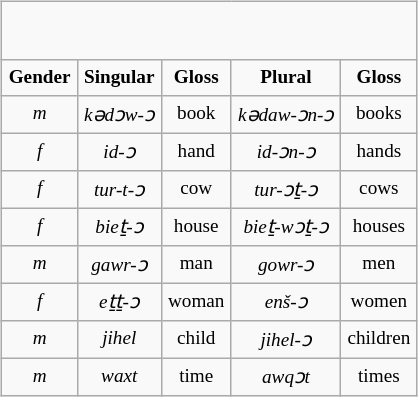<table align="right" border="2" cellpadding="4" cellspacing="0" style="margin: 1em 1em 1em 0; background: #f9f9f9; border: 1px #aaa solid; border-collapse: collapse; font-size: 80%; text-align: center;">
<tr style="vertical-align: center; font-size: small; height: 3em">
</tr>
<tr>
<th>Gender</th>
<th>Singular</th>
<th>Gloss</th>
<th>Plural</th>
<th>Gloss</th>
</tr>
<tr>
<td><em>m</em></td>
<td><em>kədɔw-ɔ</em></td>
<td>book</td>
<td><em>kədaw-ɔn-ɔ</em></td>
<td>books</td>
</tr>
<tr>
<td><em>f</em></td>
<td><em>id-ɔ</em></td>
<td>hand</td>
<td><em>id-ɔn-ɔ</em></td>
<td>hands</td>
</tr>
<tr>
<td><em>f</em></td>
<td><em>tur-t-ɔ</em></td>
<td>cow</td>
<td><em>tur-ɔṯ-ɔ</em></td>
<td>cows</td>
</tr>
<tr>
<td><em>f</em></td>
<td><em>bieṯ-ɔ</em></td>
<td>house</td>
<td><em>bieṯ-wɔṯ-ɔ</em></td>
<td>houses</td>
</tr>
<tr>
<td><em>m</em></td>
<td><em>gawr-ɔ</em></td>
<td>man</td>
<td><em>gowr-ɔ</em></td>
<td>men</td>
</tr>
<tr>
<td><em>f</em></td>
<td><em>eṯṯ-ɔ</em></td>
<td>woman</td>
<td><em>enš-ɔ</em></td>
<td>women</td>
</tr>
<tr>
<td><em>m</em></td>
<td><em>jihel</em></td>
<td>child</td>
<td><em>jihel-ɔ</em></td>
<td>children</td>
</tr>
<tr>
<td><em>m</em></td>
<td><em>waxt</em></td>
<td>time</td>
<td><em>awqɔt</em></td>
<td>times</td>
</tr>
</table>
